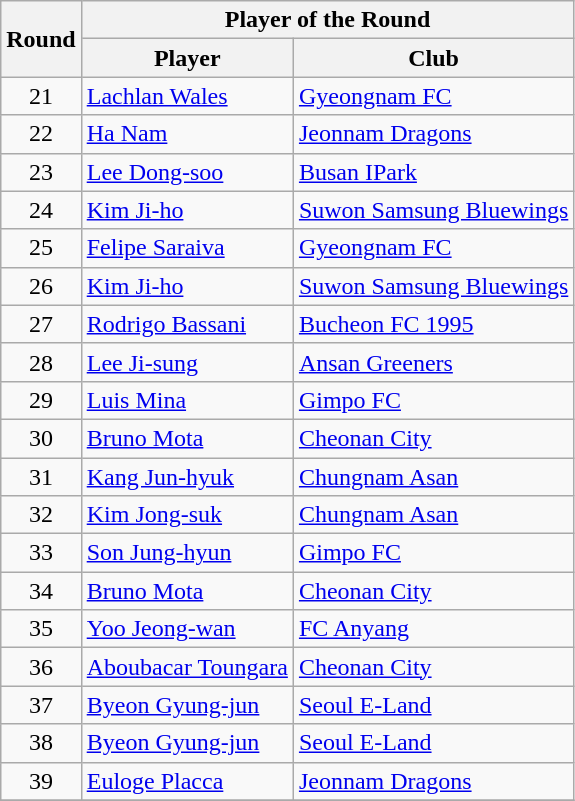<table class="wikitable">
<tr>
<th rowspan=2>Round</th>
<th colspan=2>Player of the Round</th>
</tr>
<tr>
<th>Player</th>
<th>Club</th>
</tr>
<tr>
<td align=center>21</td>
<td> <a href='#'>Lachlan Wales</a></td>
<td><a href='#'>Gyeongnam FC</a></td>
</tr>
<tr>
<td align=center>22</td>
<td> <a href='#'>Ha Nam</a></td>
<td><a href='#'>Jeonnam Dragons</a></td>
</tr>
<tr>
<td align=center>23</td>
<td> <a href='#'>Lee Dong-soo</a></td>
<td><a href='#'>Busan IPark</a></td>
</tr>
<tr>
<td align=center>24</td>
<td> <a href='#'>Kim Ji-ho</a></td>
<td><a href='#'>Suwon Samsung Bluewings</a></td>
</tr>
<tr>
<td align=center>25</td>
<td> <a href='#'>Felipe Saraiva</a></td>
<td><a href='#'>Gyeongnam FC</a></td>
</tr>
<tr>
<td align=center>26</td>
<td> <a href='#'>Kim Ji-ho</a></td>
<td><a href='#'>Suwon Samsung Bluewings</a></td>
</tr>
<tr>
<td align=center>27</td>
<td> <a href='#'>Rodrigo Bassani</a></td>
<td><a href='#'>Bucheon FC 1995</a></td>
</tr>
<tr>
<td align=center>28</td>
<td> <a href='#'>Lee Ji-sung</a></td>
<td><a href='#'>Ansan Greeners</a></td>
</tr>
<tr>
<td align=center>29</td>
<td> <a href='#'>Luis Mina</a></td>
<td><a href='#'>Gimpo FC</a></td>
</tr>
<tr>
<td align=center>30</td>
<td> <a href='#'>Bruno Mota</a></td>
<td><a href='#'>Cheonan City</a></td>
</tr>
<tr>
<td align=center>31</td>
<td> <a href='#'>Kang Jun-hyuk</a></td>
<td><a href='#'>Chungnam Asan</a></td>
</tr>
<tr>
<td align=center>32</td>
<td> <a href='#'>Kim Jong-suk</a></td>
<td><a href='#'>Chungnam Asan</a></td>
</tr>
<tr>
<td align=center>33</td>
<td> <a href='#'>Son Jung-hyun</a></td>
<td><a href='#'>Gimpo FC</a></td>
</tr>
<tr>
<td align=center>34</td>
<td> <a href='#'>Bruno Mota</a></td>
<td><a href='#'>Cheonan City</a></td>
</tr>
<tr>
<td align=center>35</td>
<td> <a href='#'>Yoo Jeong-wan</a></td>
<td><a href='#'>FC Anyang</a></td>
</tr>
<tr>
<td align=center>36</td>
<td> <a href='#'>Aboubacar Toungara</a></td>
<td><a href='#'>Cheonan City</a></td>
</tr>
<tr>
<td align=center>37</td>
<td> <a href='#'>Byeon Gyung-jun</a></td>
<td><a href='#'>Seoul E-Land</a></td>
</tr>
<tr>
<td align=center>38</td>
<td> <a href='#'>Byeon Gyung-jun</a></td>
<td><a href='#'>Seoul E-Land</a></td>
</tr>
<tr>
<td align=center>39</td>
<td> <a href='#'>Euloge Placca</a></td>
<td><a href='#'>Jeonnam Dragons</a></td>
</tr>
<tr>
</tr>
</table>
